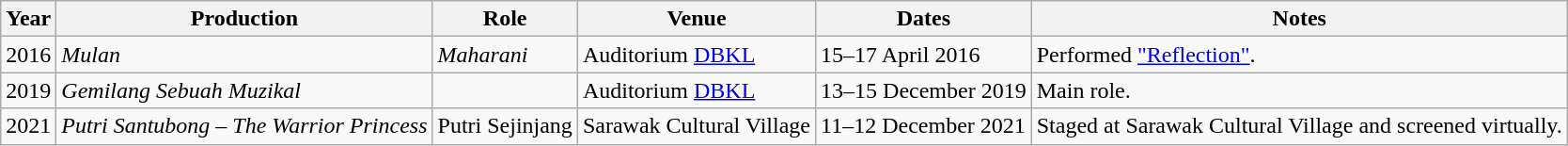<table class="wikitable sortable">
<tr>
<th>Year</th>
<th>Production</th>
<th>Role</th>
<th>Venue</th>
<th>Dates</th>
<th class="unsortable">Notes</th>
</tr>
<tr>
<td>2016</td>
<td><em>Mulan</em></td>
<td><em>Maharani</em></td>
<td>Auditorium <a href='#'>DBKL</a></td>
<td>15–17 April 2016</td>
<td>Performed <a href='#'>"Reflection"</a>.</td>
</tr>
<tr>
<td>2019</td>
<td><em>Gemilang Sebuah Muzikal</em></td>
<td></td>
<td>Auditorium <a href='#'>DBKL</a></td>
<td>13–15 December 2019</td>
<td>Main role.</td>
</tr>
<tr>
<td>2021</td>
<td><em>Putri Santubong – The Warrior Princess</em></td>
<td>Putri Sejinjang</td>
<td>Sarawak Cultural Village</td>
<td>11–12 December 2021</td>
<td>Staged at Sarawak Cultural Village and screened virtually.</td>
</tr>
</table>
